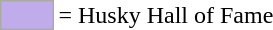<table>
<tr>
<td style="background-color:#C0ACEA; border:1px solid #aaaaaa; width:2em;"></td>
<td>= Husky Hall of Fame</td>
</tr>
</table>
